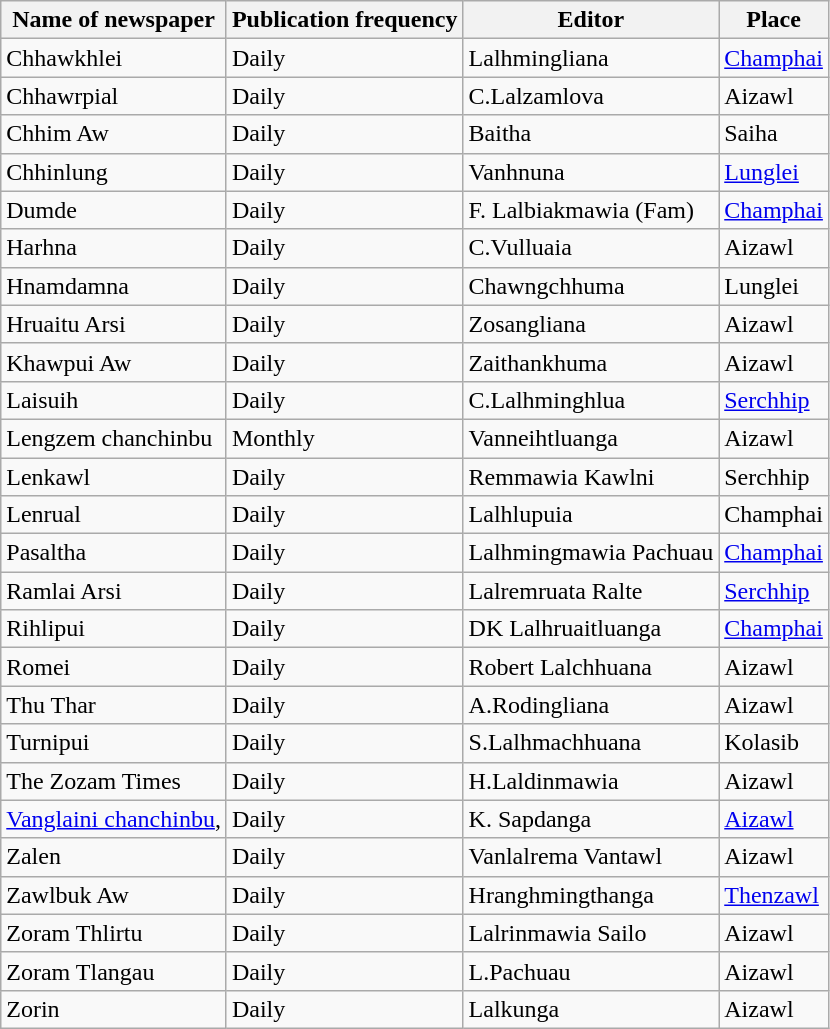<table class="wikitable sortable">
<tr>
<th>Name of newspaper</th>
<th>Publication frequency</th>
<th>Editor</th>
<th>Place</th>
</tr>
<tr>
<td>Chhawkhlei</td>
<td>Daily</td>
<td>Lalhmingliana</td>
<td><a href='#'>Champhai</a></td>
</tr>
<tr>
<td>Chhawrpial</td>
<td>Daily</td>
<td>C.Lalzamlova</td>
<td>Aizawl</td>
</tr>
<tr>
<td>Chhim Aw</td>
<td>Daily</td>
<td>Baitha</td>
<td>Saiha</td>
</tr>
<tr>
<td>Chhinlung</td>
<td>Daily</td>
<td>Vanhnuna</td>
<td><a href='#'>Lunglei</a></td>
</tr>
<tr>
<td>Dumde</td>
<td>Daily</td>
<td>F. Lalbiakmawia (Fam)</td>
<td><a href='#'>Champhai</a></td>
</tr>
<tr>
<td>Harhna</td>
<td>Daily</td>
<td>C.Vulluaia</td>
<td>Aizawl</td>
</tr>
<tr>
<td>Hnamdamna</td>
<td>Daily</td>
<td>Chawngchhuma</td>
<td>Lunglei</td>
</tr>
<tr>
<td>Hruaitu Arsi</td>
<td>Daily</td>
<td>Zosangliana</td>
<td>Aizawl</td>
</tr>
<tr>
<td>Khawpui Aw</td>
<td>Daily</td>
<td>Zaithankhuma</td>
<td>Aizawl</td>
</tr>
<tr>
<td>Laisuih</td>
<td>Daily</td>
<td>C.Lalhminghlua</td>
<td><a href='#'>Serchhip</a></td>
</tr>
<tr>
<td>Lengzem chanchinbu</td>
<td>Monthly</td>
<td>Vanneihtluanga</td>
<td>Aizawl</td>
</tr>
<tr>
<td>Lenkawl</td>
<td>Daily</td>
<td>Remmawia Kawlni</td>
<td>Serchhip</td>
</tr>
<tr>
<td>Lenrual</td>
<td>Daily</td>
<td>Lalhlupuia</td>
<td>Champhai</td>
</tr>
<tr>
<td>Pasaltha</td>
<td>Daily</td>
<td>Lalhmingmawia Pachuau</td>
<td><a href='#'>Champhai</a></td>
</tr>
<tr>
<td>Ramlai Arsi</td>
<td>Daily</td>
<td>Lalremruata Ralte</td>
<td><a href='#'>Serchhip</a></td>
</tr>
<tr>
<td>Rihlipui</td>
<td>Daily</td>
<td>DK Lalhruaitluanga</td>
<td><a href='#'>Champhai</a></td>
</tr>
<tr>
<td>Romei</td>
<td>Daily</td>
<td>Robert Lalchhuana</td>
<td>Aizawl</td>
</tr>
<tr>
<td>Thu Thar</td>
<td>Daily</td>
<td>A.Rodingliana</td>
<td>Aizawl</td>
</tr>
<tr>
<td>Turnipui</td>
<td>Daily</td>
<td>S.Lalhmachhuana</td>
<td>Kolasib</td>
</tr>
<tr>
<td>The Zozam Times</td>
<td>Daily</td>
<td>H.Laldinmawia</td>
<td>Aizawl</td>
</tr>
<tr>
<td><a href='#'>Vanglaini chanchinbu</a>,</td>
<td>Daily</td>
<td>K. Sapdanga</td>
<td><a href='#'>Aizawl</a></td>
</tr>
<tr>
<td>Zalen</td>
<td>Daily</td>
<td>Vanlalrema Vantawl</td>
<td>Aizawl</td>
</tr>
<tr>
<td>Zawlbuk Aw</td>
<td>Daily</td>
<td>Hranghmingthanga</td>
<td><a href='#'>Thenzawl</a></td>
</tr>
<tr>
<td>Zoram Thlirtu</td>
<td>Daily</td>
<td>Lalrinmawia Sailo</td>
<td>Aizawl</td>
</tr>
<tr>
<td>Zoram Tlangau</td>
<td>Daily</td>
<td>L.Pachuau</td>
<td>Aizawl</td>
</tr>
<tr>
<td>Zorin</td>
<td>Daily</td>
<td>Lalkunga</td>
<td>Aizawl</td>
</tr>
</table>
